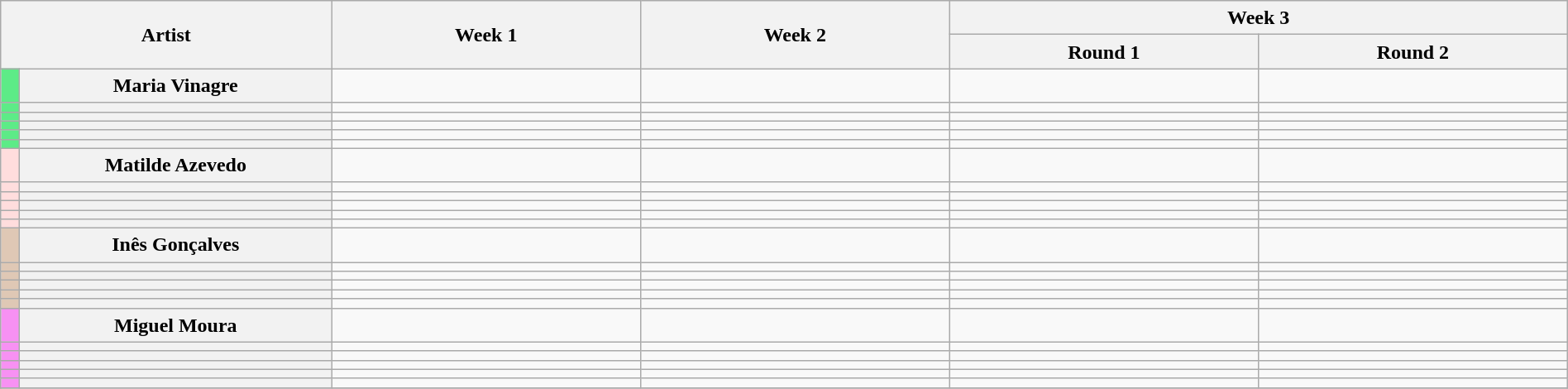<table class="wikitable nowrap" style="text-align:center; line-height:20px; width:100%">
<tr>
<th style="width:15%" rowspan=2 colspan="2">Artist</th>
<th style="width:14%" rowspan="2">Week 1</th>
<th style="width:14%" rowspan="2">Week 2</th>
<th style="width:00%" colspan="2">Week 3</th>
</tr>
<tr>
<th style="width:14%">Round 1</th>
<th style="width:14%">Round 2</th>
</tr>
<tr>
<th style="background:#5deb87"></th>
<th>Maria Vinagre</th>
<td></td>
<td></td>
<td></td>
<td></td>
</tr>
<tr>
<th style="background:#5deb87"></th>
<th></th>
<td></td>
<td></td>
<td></td>
<td></td>
</tr>
<tr>
<th style="background:#5deb87"></th>
<th></th>
<td></td>
<td></td>
<td></td>
<td></td>
</tr>
<tr>
<th style="background:#5deb87"></th>
<th></th>
<td></td>
<td></td>
<td></td>
<td></td>
</tr>
<tr>
<th style="background:#5deb87"></th>
<th></th>
<td></td>
<td></td>
<td></td>
<td></td>
</tr>
<tr>
<th style="background:#5deb87"></th>
<th></th>
<td></td>
<td></td>
<td></td>
<td></td>
</tr>
<tr>
<th style="background:#ffdddd"></th>
<th>Matilde Azevedo</th>
<td></td>
<td></td>
<td></td>
<td></td>
</tr>
<tr>
<th style="background:#ffdddd"></th>
<th></th>
<td></td>
<td></td>
<td></td>
<td></td>
</tr>
<tr>
<th style="background:#ffdddd"></th>
<th></th>
<td></td>
<td></td>
<td></td>
<td></td>
</tr>
<tr>
<th style="background:#ffdddd"></th>
<th></th>
<td></td>
<td></td>
<td></td>
<td></td>
</tr>
<tr>
<th style="background:#ffdddd"></th>
<th></th>
<td></td>
<td></td>
<td></td>
<td></td>
</tr>
<tr>
<th style="background:#ffdddd"></th>
<th></th>
<td></td>
<td></td>
<td></td>
<td></td>
</tr>
<tr>
<th style="background:#dfc8b5"></th>
<th>Inês Gonçalves</th>
<td></td>
<td></td>
<td></td>
<td></td>
</tr>
<tr>
<th style="background:#dfc8b5"></th>
<th></th>
<td></td>
<td></td>
<td></td>
<td></td>
</tr>
<tr>
<th style="background:#dfc8b5"></th>
<th></th>
<td></td>
<td></td>
<td></td>
<td></td>
</tr>
<tr>
<th style="background:#dfc8b5"></th>
<th></th>
<td></td>
<td></td>
<td></td>
<td></td>
</tr>
<tr>
<th style="background:#dfc8b5"></th>
<th></th>
<td></td>
<td></td>
<td></td>
<td></td>
</tr>
<tr>
<th style="background:#dfc8b5"></th>
<th></th>
<td></td>
<td></td>
<td></td>
<td></td>
</tr>
<tr>
<th style="background:#f791f3"></th>
<th>Miguel Moura</th>
<td></td>
<td></td>
<td></td>
<td></td>
</tr>
<tr>
<th style="background:#f791f3"></th>
<th></th>
<td></td>
<td></td>
<td></td>
<td></td>
</tr>
<tr>
<th style="background:#f791f3"></th>
<th></th>
<td></td>
<td></td>
<td></td>
<td></td>
</tr>
<tr>
<th style="background:#f791f3"></th>
<th></th>
<td></td>
<td></td>
<td></td>
<td></td>
</tr>
<tr>
<th style="background:#f791f3"></th>
<th></th>
<td></td>
<td></td>
<td></td>
<td></td>
</tr>
<tr>
<th style="background:#f791f3"></th>
<th></th>
<td></td>
<td></td>
<td></td>
<td></td>
</tr>
<tr>
</tr>
</table>
